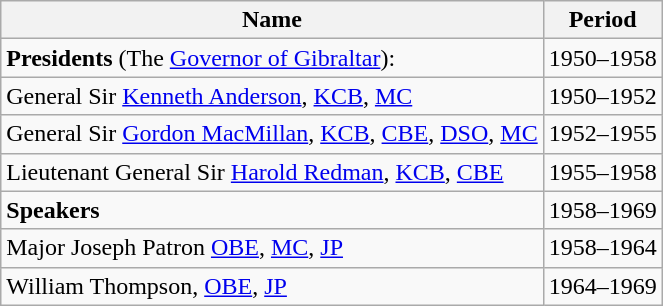<table class="wikitable" style="text"-align:center">
<tr>
<th>Name</th>
<th>Period</th>
</tr>
<tr>
<td><strong>Presidents</strong> (The <a href='#'>Governor of Gibraltar</a>):</td>
<td>1950–1958</td>
</tr>
<tr>
<td>General Sir <a href='#'>Kenneth Anderson</a>, <a href='#'>KCB</a>, <a href='#'>MC</a></td>
<td>1950–1952</td>
</tr>
<tr>
<td>General Sir <a href='#'>Gordon MacMillan</a>, <a href='#'>KCB</a>, <a href='#'>CBE</a>, <a href='#'>DSO</a>, <a href='#'>MC</a></td>
<td>1952–1955</td>
</tr>
<tr>
<td>Lieutenant General Sir <a href='#'>Harold Redman</a>, <a href='#'>KCB</a>, <a href='#'>CBE</a></td>
<td>1955–1958</td>
</tr>
<tr>
<td><strong>Speakers</strong></td>
<td>1958–1969</td>
</tr>
<tr>
<td>Major Joseph Patron <a href='#'>OBE</a>, <a href='#'>MC</a>, <a href='#'>JP</a></td>
<td>1958–1964</td>
</tr>
<tr>
<td>William Thompson, <a href='#'>OBE</a>, <a href='#'>JP</a></td>
<td>1964–1969</td>
</tr>
</table>
